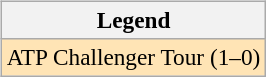<table>
<tr valign=top>
<td><br><table class="wikitable" style=font-size:97%>
<tr>
<th>Legend</th>
</tr>
<tr style="background:moccasin;">
<td>ATP Challenger Tour (1–0)</td>
</tr>
</table>
</td>
<td></td>
</tr>
</table>
